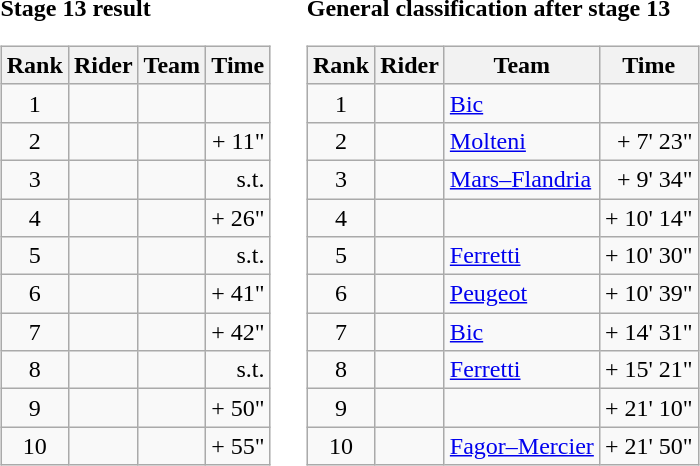<table>
<tr>
<td><strong>Stage 13 result</strong><br><table class="wikitable">
<tr>
<th scope="col">Rank</th>
<th scope="col">Rider</th>
<th scope="col">Team</th>
<th scope="col">Time</th>
</tr>
<tr>
<td style="text-align:center;">1</td>
<td></td>
<td></td>
<td style="text-align:right;"></td>
</tr>
<tr>
<td style="text-align:center;">2</td>
<td></td>
<td></td>
<td style="text-align:right;">+ 11"</td>
</tr>
<tr>
<td style="text-align:center;">3</td>
<td></td>
<td></td>
<td style="text-align:right;">s.t.</td>
</tr>
<tr>
<td style="text-align:center;">4</td>
<td></td>
<td></td>
<td style="text-align:right;">+ 26"</td>
</tr>
<tr>
<td style="text-align:center;">5</td>
<td></td>
<td></td>
<td style="text-align:right;">s.t.</td>
</tr>
<tr>
<td style="text-align:center;">6</td>
<td></td>
<td></td>
<td style="text-align:right;">+ 41"</td>
</tr>
<tr>
<td style="text-align:center;">7</td>
<td></td>
<td></td>
<td style="text-align:right;">+ 42"</td>
</tr>
<tr>
<td style="text-align:center;">8</td>
<td></td>
<td></td>
<td style="text-align:right;">s.t.</td>
</tr>
<tr>
<td style="text-align:center;">9</td>
<td></td>
<td></td>
<td style="text-align:right;">+ 50"</td>
</tr>
<tr>
<td style="text-align:center;">10</td>
<td></td>
<td></td>
<td style="text-align:right;">+ 55"</td>
</tr>
</table>
</td>
<td></td>
<td><strong>General classification after stage 13</strong><br><table class="wikitable">
<tr>
<th scope="col">Rank</th>
<th scope="col">Rider</th>
<th scope="col">Team</th>
<th scope="col">Time</th>
</tr>
<tr>
<td style="text-align:center;">1</td>
<td></td>
<td><a href='#'>Bic</a></td>
<td style="text-align:right;"></td>
</tr>
<tr>
<td style="text-align:center;">2</td>
<td></td>
<td><a href='#'>Molteni</a></td>
<td style="text-align:right;">+ 7' 23"</td>
</tr>
<tr>
<td style="text-align:center;">3</td>
<td></td>
<td><a href='#'>Mars–Flandria</a></td>
<td style="text-align:right;">+ 9' 34"</td>
</tr>
<tr>
<td style="text-align:center;">4</td>
<td></td>
<td></td>
<td style="text-align:right;">+ 10' 14"</td>
</tr>
<tr>
<td style="text-align:center;">5</td>
<td></td>
<td><a href='#'>Ferretti</a></td>
<td style="text-align:right;">+ 10' 30"</td>
</tr>
<tr>
<td style="text-align:center;">6</td>
<td></td>
<td><a href='#'>Peugeot</a></td>
<td style="text-align:right;">+ 10' 39"</td>
</tr>
<tr>
<td style="text-align:center;">7</td>
<td></td>
<td><a href='#'>Bic</a></td>
<td style="text-align:right;">+ 14' 31"</td>
</tr>
<tr>
<td style="text-align:center;">8</td>
<td></td>
<td><a href='#'>Ferretti</a></td>
<td style="text-align:right;">+ 15' 21"</td>
</tr>
<tr>
<td style="text-align:center;">9</td>
<td></td>
<td></td>
<td style="text-align:right;">+ 21' 10"</td>
</tr>
<tr>
<td style="text-align:center;">10</td>
<td></td>
<td><a href='#'>Fagor–Mercier</a></td>
<td style="text-align:right;">+ 21' 50"</td>
</tr>
</table>
</td>
</tr>
</table>
